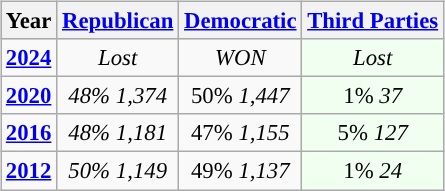<table class="wikitable" style="float:right; font-size:95%;">
<tr bgcolor=lightgrey>
<th>Year</th>
<th><a href='#'>Republican</a></th>
<th><a href='#'>Democratic</a></th>
<th><a href='#'>Third Parties</a></th>
</tr>
<tr>
<td style="text-align:center; "><strong><a href='#'>2024</a></strong></td>
<td style="text-align:center; "><em>Lost</em></td>
<td style="text-align:center; "><em>WON</em></td>
<td style="text-align:center; background:honeyDew;"><em>Lost</em></td>
</tr>
<tr>
<td style="text-align:center; "><strong><a href='#'>2020</a></strong></td>
<td style="text-align:center; "><em>48%</em> <em>1,374</em></td>
<td style="text-align:center; ">50% <em>1,447</em></td>
<td style="text-align:center; background:honeyDew;">1% <em>37</em></td>
</tr>
<tr>
<td style="text-align:center; "><strong><a href='#'>2016</a></strong></td>
<td style="text-align:center; "><em>48%</em> <em>1,181</em></td>
<td style="text-align:center; ">47% <em>1,155</em></td>
<td style="text-align:center; background:honeyDew;">5% <em>127</em></td>
</tr>
<tr>
<td style="text-align:center; "><strong><a href='#'>2012</a></strong></td>
<td style="text-align:center; "><em>50%</em> <em>1,149</em></td>
<td style="text-align:center; ">49% <em>1,137</em></td>
<td style="text-align:center; background:honeyDew;">1% <em>24</em></td>
</tr>
</table>
